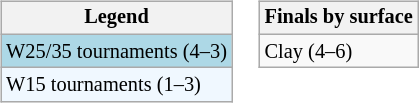<table>
<tr valign=top>
<td><br><table class="wikitable" style="font-size:85%">
<tr>
<th>Legend</th>
</tr>
<tr style="background:lightblue;">
<td>W25/35 tournaments (4–3)</td>
</tr>
<tr style="background:#f0f8ff;">
<td>W15 tournaments (1–3)</td>
</tr>
</table>
</td>
<td><br><table class="wikitable" style="font-size:85%">
<tr>
<th>Finals by surface</th>
</tr>
<tr>
<td>Clay (4–6)</td>
</tr>
</table>
</td>
</tr>
</table>
